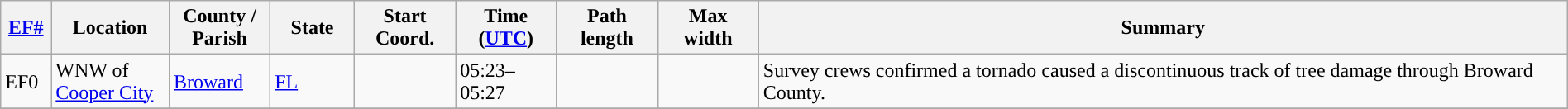<table class="wikitable sortable" style="width:100%;">
<tr>
<th scope="col" style="width:3%; text-align:center;"><a href='#'>EF#</a></th>
<th scope="col" style="width:7%; text-align:center;" class="unsortable">Location</th>
<th scope="col" style="width:6%; text-align:center;" class="unsortable">County / Parish</th>
<th scope="col" style="width:5%; text-align:center;">State</th>
<th scope="col" style="width:6%; text-align:center;">Start Coord.</th>
<th scope="col" style="width:6%; text-align:center;">Time (<a href='#'>UTC</a>)</th>
<th scope="col" style="width:6%; text-align:center;">Path length</th>
<th scope="col" style="width:6%; text-align:center;">Max width</th>
<th scope="col" class="unsortable" style="width:48%; text-align:center;">Summary</th>
</tr>
<tr>
<td>EF0</td>
<td>WNW of <a href='#'>Cooper City</a></td>
<td><a href='#'>Broward</a></td>
<td><a href='#'>FL</a></td>
<td></td>
<td>05:23–05:27</td>
<td></td>
<td></td>
<td>Survey crews confirmed a tornado caused a discontinuous track of tree damage through Broward County.</td>
</tr>
<tr>
</tr>
</table>
